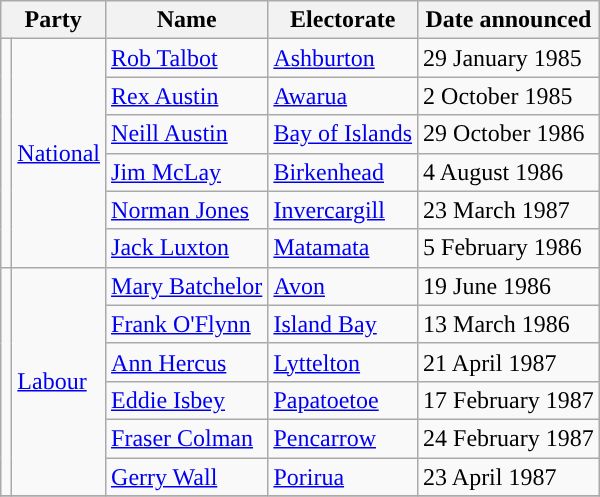<table class="wikitable">
<tr>
<th colspan=2>Party</th>
<th>Name</th>
<th>Electorate</th>
<th>Date announced</th>
</tr>
<tr>
<td rowspan=6 style="background-color: "></td>
<td rowspan=6><a href='#'>National</a></td>
<td><a href='#'>Rob Talbot</a></td>
<td><a href='#'>Ashburton</a></td>
<td>29 January 1985</td>
</tr>
<tr>
<td><a href='#'>Rex Austin</a></td>
<td><a href='#'>Awarua</a></td>
<td>2 October 1985</td>
</tr>
<tr>
<td><a href='#'>Neill Austin</a></td>
<td><a href='#'>Bay of Islands</a></td>
<td>29 October 1986</td>
</tr>
<tr>
<td><a href='#'>Jim McLay</a></td>
<td><a href='#'>Birkenhead</a></td>
<td>4 August 1986</td>
</tr>
<tr>
<td><a href='#'>Norman Jones</a></td>
<td><a href='#'>Invercargill</a></td>
<td>23 March 1987</td>
</tr>
<tr>
<td><a href='#'>Jack Luxton</a></td>
<td><a href='#'>Matamata</a></td>
<td>5 February 1986</td>
</tr>
<tr>
<td rowspan=6 style="background-color: "></td>
<td rowspan=6><a href='#'>Labour</a></td>
<td><a href='#'>Mary Batchelor</a></td>
<td><a href='#'>Avon</a></td>
<td>19 June 1986</td>
</tr>
<tr>
<td><a href='#'>Frank O'Flynn</a></td>
<td><a href='#'>Island Bay</a></td>
<td>13 March 1986</td>
</tr>
<tr>
<td><a href='#'>Ann Hercus</a></td>
<td><a href='#'>Lyttelton</a></td>
<td>21 April 1987</td>
</tr>
<tr>
<td><a href='#'>Eddie Isbey</a></td>
<td><a href='#'>Papatoetoe</a></td>
<td>17 February 1987</td>
</tr>
<tr>
<td><a href='#'>Fraser Colman</a></td>
<td><a href='#'>Pencarrow</a></td>
<td>24 February 1987</td>
</tr>
<tr>
<td><a href='#'>Gerry Wall</a></td>
<td><a href='#'>Porirua</a></td>
<td>23 April 1987</td>
</tr>
<tr>
</tr>
</table>
